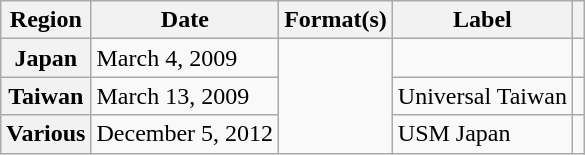<table class="wikitable plainrowheaders">
<tr>
<th scope="col">Region</th>
<th scope="col">Date</th>
<th scope="col">Format(s)</th>
<th scope="col">Label</th>
<th scope="col"></th>
</tr>
<tr>
<th scope="row">Japan</th>
<td>March 4, 2009</td>
<td rowspan="3"></td>
<td></td>
<td align="center"></td>
</tr>
<tr>
<th scope="row">Taiwan</th>
<td>March 13, 2009</td>
<td>Universal Taiwan</td>
<td align="center"></td>
</tr>
<tr>
<th scope="row">Various</th>
<td>December 5, 2012</td>
<td>USM Japan</td>
<td align="center"></td>
</tr>
</table>
